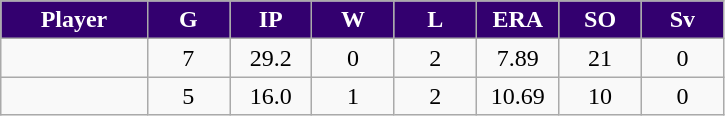<table class="wikitable sortable">
<tr>
<th style="background:#33006F;color:#FFFFFF;" width="16%">Player</th>
<th style="background:#33006F;color:#FFFFFF;" width="9%">G</th>
<th style="background:#33006F;color:#FFFFFF;" width="9%">IP</th>
<th style="background:#33006F;color:#FFFFFF;" width="9%">W</th>
<th style="background:#33006F;color:#FFFFFF;" width="9%">L</th>
<th style="background:#33006F;color:#FFFFFF;" width="9%">ERA</th>
<th style="background:#33006F;color:#FFFFFF;" width="9%">SO</th>
<th style="background:#33006F;color:#FFFFFF;" width="9%">Sv</th>
</tr>
<tr style="text-align:center;">
<td></td>
<td>7</td>
<td>29.2</td>
<td>0</td>
<td>2</td>
<td>7.89</td>
<td>21</td>
<td>0</td>
</tr>
<tr style="text-align:center;">
<td></td>
<td>5</td>
<td>16.0</td>
<td>1</td>
<td>2</td>
<td>10.69</td>
<td>10</td>
<td>0</td>
</tr>
</table>
